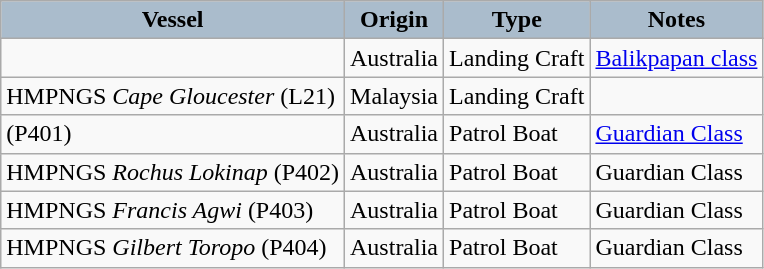<table class="wikitable">
<tr>
<th style="text-align:center; background:#aabccc;">Vessel</th>
<th style="text-align: center; background:#aabccc;">Origin</th>
<th style="text-align:l center; background:#aabccc;">Type</th>
<th style="text-align: center; background:#aabccc;">Notes</th>
</tr>
<tr>
<td></td>
<td>Australia</td>
<td>Landing Craft</td>
<td><a href='#'>Balikpapan class</a></td>
</tr>
<tr>
<td>HMPNGS <em>Cape Gloucester</em> (L21)</td>
<td>Malaysia</td>
<td>Landing Craft</td>
<td></td>
</tr>
<tr>
<td> (P401)</td>
<td>Australia</td>
<td>Patrol Boat</td>
<td><a href='#'>Guardian Class</a></td>
</tr>
<tr>
<td>HMPNGS <em>Rochus Lokinap</em> (P402)</td>
<td>Australia</td>
<td>Patrol Boat</td>
<td>Guardian Class</td>
</tr>
<tr>
<td>HMPNGS <em>Francis Agwi</em> (P403)</td>
<td>Australia</td>
<td>Patrol Boat</td>
<td>Guardian Class</td>
</tr>
<tr>
<td>HMPNGS <em>Gilbert Toropo</em> (P404)</td>
<td>Australia</td>
<td>Patrol Boat</td>
<td>Guardian Class</td>
</tr>
</table>
